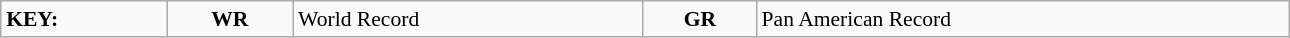<table class="wikitable" style="margin:0.5em auto; font-size:90%;position:relative;" width=68%>
<tr>
<td><strong>KEY:</strong></td>
<td align=center><strong>WR</strong></td>
<td>World Record</td>
<td align=center><strong>GR</strong></td>
<td>Pan American Record</td>
</tr>
</table>
